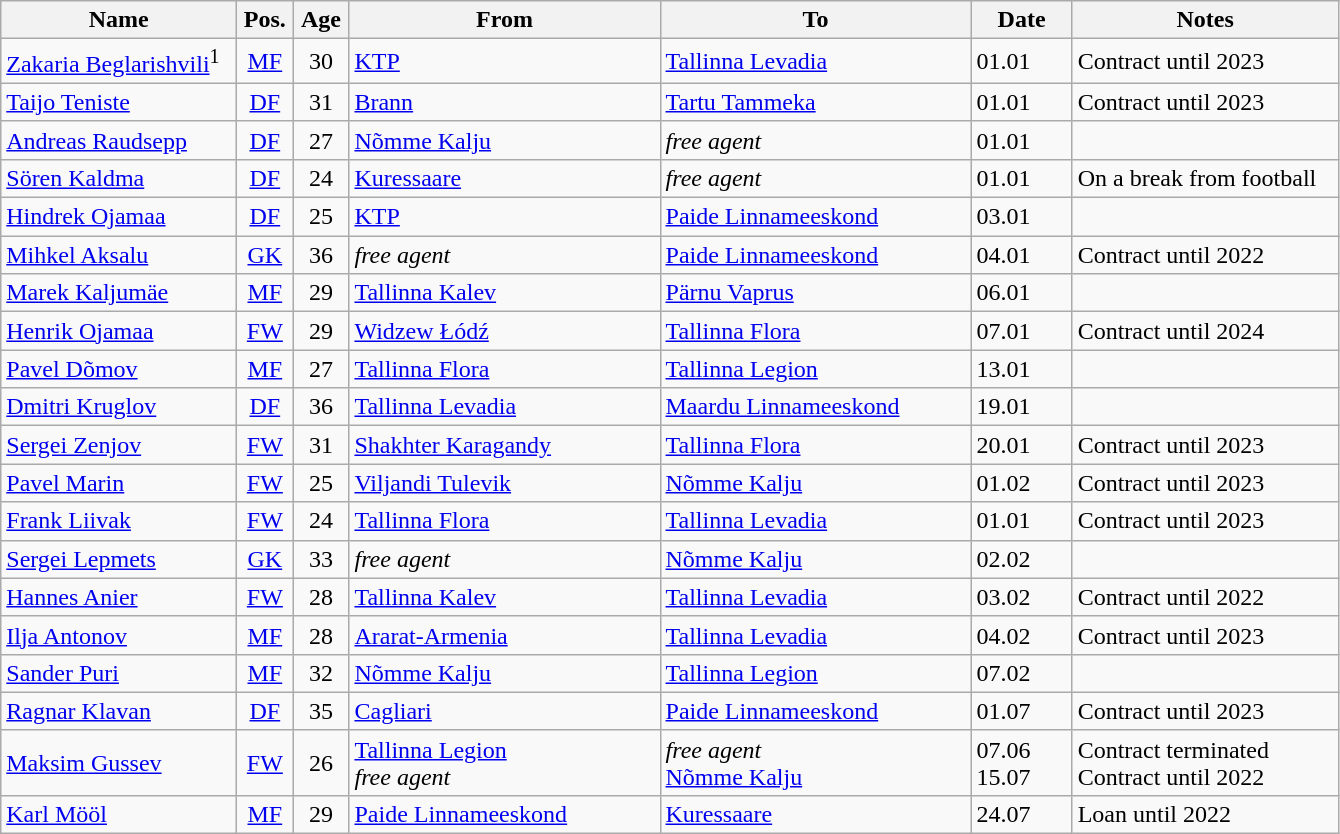<table class="wikitable collapsed">
<tr>
<th width=150px>Name</th>
<th width= 30px>Pos.</th>
<th width= 30px>Age</th>
<th width=200px>From</th>
<th width=200px>To</th>
<th width= 60px>Date</th>
<th width=170px>Notes</th>
</tr>
<tr>
<td><a href='#'>Zakaria Beglarishvili</a><sup>1</sup></td>
<td align=center><a href='#'>MF</a></td>
<td align=center>30</td>
<td> <a href='#'>KTP</a></td>
<td><a href='#'>Tallinna Levadia</a></td>
<td>01.01</td>
<td>Contract until 2023</td>
</tr>
<tr>
<td><a href='#'>Taijo Teniste</a></td>
<td align=center><a href='#'>DF</a></td>
<td align=center>31</td>
<td> <a href='#'>Brann</a></td>
<td><a href='#'>Tartu Tammeka</a></td>
<td>01.01</td>
<td>Contract until 2023</td>
</tr>
<tr>
<td><a href='#'>Andreas Raudsepp</a></td>
<td align=center><a href='#'>DF</a></td>
<td align=center>27</td>
<td><a href='#'>Nõmme Kalju</a></td>
<td><em>free agent</em></td>
<td>01.01</td>
<td></td>
</tr>
<tr>
<td><a href='#'>Sören Kaldma</a></td>
<td align=center><a href='#'>DF</a></td>
<td align=center>24</td>
<td><a href='#'>Kuressaare</a></td>
<td><em>free agent</em></td>
<td>01.01</td>
<td>On a break from football</td>
</tr>
<tr>
<td><a href='#'>Hindrek Ojamaa</a></td>
<td align=center><a href='#'>DF</a></td>
<td align=center>25</td>
<td> <a href='#'>KTP</a></td>
<td><a href='#'>Paide Linnameeskond</a></td>
<td>03.01</td>
<td></td>
</tr>
<tr>
<td><a href='#'>Mihkel Aksalu</a></td>
<td align=center><a href='#'>GK</a></td>
<td align=center>36</td>
<td><em>free agent</em></td>
<td><a href='#'>Paide Linnameeskond</a></td>
<td>04.01</td>
<td>Contract until 2022</td>
</tr>
<tr>
<td><a href='#'>Marek Kaljumäe</a></td>
<td align=center><a href='#'>MF</a></td>
<td align=center>29</td>
<td><a href='#'>Tallinna Kalev</a></td>
<td><a href='#'>Pärnu Vaprus</a></td>
<td>06.01</td>
<td></td>
</tr>
<tr>
<td><a href='#'>Henrik Ojamaa</a></td>
<td align=center><a href='#'>FW</a></td>
<td align=center>29</td>
<td> <a href='#'>Widzew Łódź</a></td>
<td><a href='#'>Tallinna Flora</a></td>
<td>07.01</td>
<td>Contract until 2024</td>
</tr>
<tr>
<td><a href='#'>Pavel Dõmov</a></td>
<td align=center><a href='#'>MF</a></td>
<td align=center>27</td>
<td><a href='#'>Tallinna Flora</a></td>
<td><a href='#'>Tallinna Legion</a></td>
<td>13.01</td>
<td></td>
</tr>
<tr>
<td><a href='#'>Dmitri Kruglov</a></td>
<td align=center><a href='#'>DF</a></td>
<td align=center>36</td>
<td><a href='#'>Tallinna Levadia</a></td>
<td><a href='#'>Maardu Linnameeskond</a></td>
<td>19.01</td>
<td></td>
</tr>
<tr>
<td><a href='#'>Sergei Zenjov</a></td>
<td align=center><a href='#'>FW</a></td>
<td align=center>31</td>
<td> <a href='#'>Shakhter Karagandy</a></td>
<td><a href='#'>Tallinna Flora</a></td>
<td>20.01</td>
<td>Contract until 2023</td>
</tr>
<tr>
<td><a href='#'>Pavel Marin</a></td>
<td align=center><a href='#'>FW</a></td>
<td align=center>25</td>
<td><a href='#'>Viljandi Tulevik</a></td>
<td><a href='#'>Nõmme Kalju</a></td>
<td>01.02</td>
<td>Contract until 2023</td>
</tr>
<tr>
<td><a href='#'>Frank Liivak</a></td>
<td align=center><a href='#'>FW</a></td>
<td align=center>24</td>
<td><a href='#'>Tallinna Flora</a></td>
<td><a href='#'>Tallinna Levadia</a></td>
<td>01.01</td>
<td>Contract until 2023</td>
</tr>
<tr>
<td><a href='#'>Sergei Lepmets</a></td>
<td align=center><a href='#'>GK</a></td>
<td align=center>33</td>
<td><em>free agent</em></td>
<td><a href='#'>Nõmme Kalju</a></td>
<td>02.02</td>
<td></td>
</tr>
<tr>
<td><a href='#'>Hannes Anier</a></td>
<td align=center><a href='#'>FW</a></td>
<td align=center>28</td>
<td><a href='#'>Tallinna Kalev</a></td>
<td><a href='#'>Tallinna Levadia</a></td>
<td>03.02</td>
<td>Contract until 2022</td>
</tr>
<tr>
<td><a href='#'>Ilja Antonov</a></td>
<td align=center><a href='#'>MF</a></td>
<td align=center>28</td>
<td> <a href='#'>Ararat-Armenia</a></td>
<td><a href='#'>Tallinna Levadia</a></td>
<td>04.02</td>
<td>Contract until 2023</td>
</tr>
<tr>
<td><a href='#'>Sander Puri</a></td>
<td align=center><a href='#'>MF</a></td>
<td align=center>32</td>
<td><a href='#'>Nõmme Kalju</a></td>
<td><a href='#'>Tallinna Legion</a></td>
<td>07.02</td>
<td></td>
</tr>
<tr>
<td><a href='#'>Ragnar Klavan</a></td>
<td align=center><a href='#'>DF</a></td>
<td align=center>35</td>
<td> <a href='#'>Cagliari</a></td>
<td><a href='#'>Paide Linnameeskond</a></td>
<td>01.07</td>
<td>Contract until 2023</td>
</tr>
<tr>
<td><a href='#'>Maksim Gussev</a></td>
<td align=center><a href='#'>FW</a></td>
<td align=center>26</td>
<td><a href='#'>Tallinna Legion</a> <br> <em>free agent</em></td>
<td><em>free agent</em> <br> <a href='#'>Nõmme Kalju</a></td>
<td>07.06 <br> 15.07</td>
<td>Contract terminated <br> Contract until 2022</td>
</tr>
<tr>
<td><a href='#'>Karl Mööl</a></td>
<td align=center><a href='#'>MF</a></td>
<td align=center>29</td>
<td><a href='#'>Paide Linnameeskond</a></td>
<td><a href='#'>Kuressaare</a></td>
<td>24.07</td>
<td>Loan until 2022</td>
</tr>
</table>
